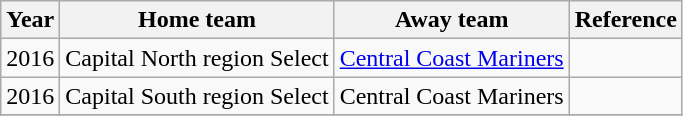<table class="wikitable">
<tr>
<th>Year</th>
<th>Home team</th>
<th>Away team</th>
<th>Reference</th>
</tr>
<tr>
<td>2016</td>
<td>Capital North region Select</td>
<td><a href='#'>Central Coast Mariners</a></td>
<td></td>
</tr>
<tr>
<td>2016</td>
<td>Capital South region Select</td>
<td>Central Coast Mariners</td>
<td></td>
</tr>
<tr>
</tr>
</table>
